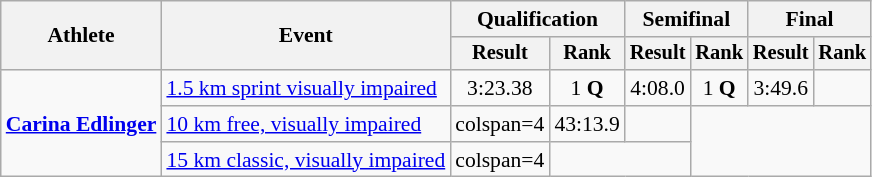<table class="wikitable" style="font-size:90%">
<tr>
<th rowspan=2>Athlete</th>
<th rowspan=2>Event</th>
<th colspan=2>Qualification</th>
<th colspan=2>Semifinal</th>
<th colspan=2>Final</th>
</tr>
<tr style="font-size:95%">
<th>Result</th>
<th>Rank</th>
<th>Result</th>
<th>Rank</th>
<th>Result</th>
<th>Rank</th>
</tr>
<tr align=center>
<td style="text-align:left;" rowspan="3"><strong><a href='#'>Carina Edlinger</a><br></strong></td>
<td align=left><a href='#'>1.5 km sprint visually impaired</a></td>
<td>3:23.38</td>
<td>1 <strong>Q</strong></td>
<td>4:08.0</td>
<td>1 <strong>Q</strong></td>
<td>3:49.6</td>
<td></td>
</tr>
<tr align=center>
<td align=left><a href='#'>10 km free, visually impaired</a></td>
<td>colspan=4 </td>
<td>43:13.9</td>
<td></td>
</tr>
<tr align=center>
<td align=left><a href='#'>15 km classic, visually impaired</a></td>
<td>colspan=4 </td>
<td colspan=2></td>
</tr>
</table>
